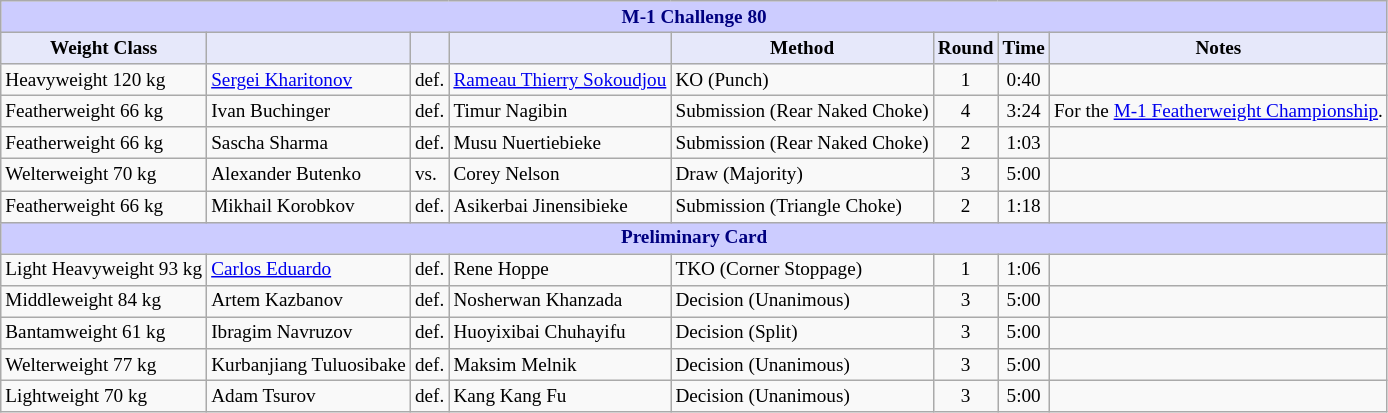<table class="wikitable" style="font-size: 80%;">
<tr>
<th colspan="8" style="background-color: #ccf; color: #000080; text-align: center;"><strong>M-1 Challenge 80</strong></th>
</tr>
<tr>
<th colspan="1" style="background-color: #E6E8FA; color: #000000; text-align: center;">Weight Class</th>
<th colspan="1" style="background-color: #E6E8FA; color: #000000; text-align: center;"></th>
<th colspan="1" style="background-color: #E6E8FA; color: #000000; text-align: center;"></th>
<th colspan="1" style="background-color: #E6E8FA; color: #000000; text-align: center;"></th>
<th colspan="1" style="background-color: #E6E8FA; color: #000000; text-align: center;">Method</th>
<th colspan="1" style="background-color: #E6E8FA; color: #000000; text-align: center;">Round</th>
<th colspan="1" style="background-color: #E6E8FA; color: #000000; text-align: center;">Time</th>
<th colspan="1" style="background-color: #E6E8FA; color: #000000; text-align: center;">Notes</th>
</tr>
<tr>
<td>Heavyweight 120 kg</td>
<td> <a href='#'>Sergei Kharitonov</a></td>
<td>def.</td>
<td> <a href='#'>Rameau Thierry Sokoudjou</a></td>
<td>KO (Punch)</td>
<td align=center>1</td>
<td align=center>0:40</td>
<td></td>
</tr>
<tr>
<td>Featherweight 66 kg</td>
<td> Ivan Buchinger</td>
<td>def.</td>
<td> Timur Nagibin</td>
<td>Submission (Rear Naked Choke)</td>
<td align=center>4</td>
<td align=center>3:24</td>
<td>For the <a href='#'>M-1 Featherweight Championship</a>.</td>
</tr>
<tr>
<td>Featherweight 66 kg</td>
<td> Sascha Sharma</td>
<td>def.</td>
<td> Musu Nuertiebieke</td>
<td>Submission (Rear Naked Choke)</td>
<td align=center>2</td>
<td align=center>1:03</td>
<td></td>
</tr>
<tr>
<td>Welterweight 70 kg</td>
<td> Alexander Butenko</td>
<td>vs.</td>
<td> Corey Nelson</td>
<td>Draw (Majority)</td>
<td align=center>3</td>
<td align=center>5:00</td>
<td></td>
</tr>
<tr>
<td>Featherweight 66 kg</td>
<td> Mikhail Korobkov</td>
<td>def.</td>
<td> Asikerbai Jinensibieke</td>
<td>Submission (Triangle Choke)</td>
<td align=center>2</td>
<td align=center>1:18</td>
<td></td>
</tr>
<tr>
<th colspan="8" style="background-color: #ccf; color: #000080; text-align: center;"><strong>Preliminary Card</strong></th>
</tr>
<tr>
<td>Light Heavyweight 93 kg</td>
<td> <a href='#'>Carlos Eduardo</a></td>
<td>def.</td>
<td> Rene Hoppe</td>
<td>TKO (Corner Stoppage)</td>
<td align=center>1</td>
<td align=center>1:06</td>
<td></td>
</tr>
<tr>
<td>Middleweight 84 kg</td>
<td> Artem Kazbanov</td>
<td>def.</td>
<td> Nosherwan Khanzada</td>
<td>Decision (Unanimous)</td>
<td align=center>3</td>
<td align=center>5:00</td>
<td></td>
</tr>
<tr>
<td>Bantamweight 61 kg</td>
<td> Ibragim Navruzov</td>
<td>def.</td>
<td> Huoyixibai Chuhayifu</td>
<td>Decision (Split)</td>
<td align=center>3</td>
<td align=center>5:00</td>
<td></td>
</tr>
<tr>
<td>Welterweight 77 kg</td>
<td> Kurbanjiang Tuluosibake</td>
<td>def.</td>
<td> Maksim Melnik</td>
<td>Decision (Unanimous)</td>
<td align=center>3</td>
<td align=center>5:00</td>
<td></td>
</tr>
<tr>
<td>Lightweight 70 kg</td>
<td> Adam Tsurov</td>
<td>def.</td>
<td> Kang Kang Fu</td>
<td>Decision (Unanimous)</td>
<td align=center>3</td>
<td align=center>5:00</td>
<td></td>
</tr>
</table>
